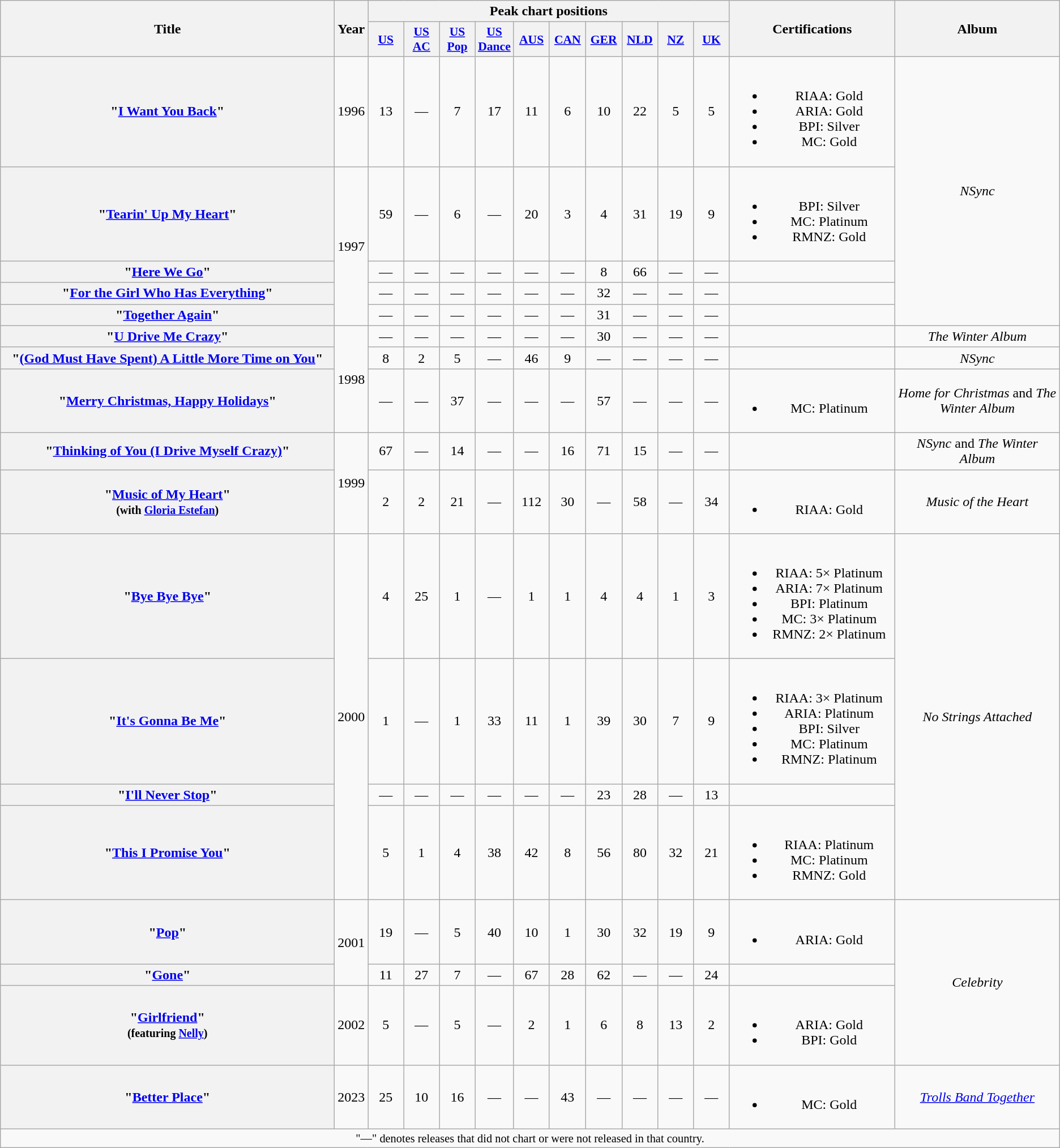<table class="wikitable plainrowheaders" style="text-align:center;">
<tr>
<th scope="col" rowspan="2" style="width:25em;">Title</th>
<th rowspan="2">Year</th>
<th colspan="10">Peak chart positions</th>
<th scope="col" rowspan="2" style="width:12em;">Certifications</th>
<th scope="col" rowspan="2" style="width:12em;">Album</th>
</tr>
<tr>
<th style="width:2.5em;font-size:90%"><a href='#'>US</a><br></th>
<th style="width:2.5em;font-size:90%"><a href='#'>US AC</a><br></th>
<th style="width:2.5em;font-size:90%"><a href='#'>US Pop</a><br></th>
<th style="width:2.5em;font-size:90%"><a href='#'>US Dance</a><br></th>
<th style="width:2.5em;font-size:90%"><a href='#'>AUS</a><br></th>
<th style="width:2.5em;font-size:90%"><a href='#'>CAN</a><br></th>
<th style="width:2.5em;font-size:90%"><a href='#'>GER</a><br></th>
<th style="width:2.5em;font-size:90%"><a href='#'>NLD</a><br></th>
<th style="width:2.5em;font-size:90%"><a href='#'>NZ</a><br></th>
<th style="width:2.5em;font-size:90%"><a href='#'>UK</a><br></th>
</tr>
<tr>
<th scope="row">"<a href='#'>I Want You Back</a>"</th>
<td>1996</td>
<td>13</td>
<td>—</td>
<td>7</td>
<td>17</td>
<td>11</td>
<td>6</td>
<td>10</td>
<td>22</td>
<td>5</td>
<td>5</td>
<td><br><ul><li>RIAA: Gold</li><li>ARIA: Gold</li><li>BPI: Silver</li><li>MC: Gold</li></ul></td>
<td rowspan="5"><em>NSync</em></td>
</tr>
<tr>
<th scope="row">"<a href='#'>Tearin' Up My Heart</a>"</th>
<td rowspan="4">1997</td>
<td>59</td>
<td>—</td>
<td>6</td>
<td>—</td>
<td>20</td>
<td>3</td>
<td>4</td>
<td>31</td>
<td>19</td>
<td>9</td>
<td><br><ul><li>BPI: Silver</li><li>MC: Platinum</li><li>RMNZ: Gold</li></ul></td>
</tr>
<tr>
<th scope="row">"<a href='#'>Here We Go</a>"</th>
<td>—</td>
<td>—</td>
<td>—</td>
<td>—</td>
<td>—</td>
<td>—</td>
<td>8</td>
<td>66</td>
<td>—</td>
<td>—</td>
<td></td>
</tr>
<tr>
<th scope="row">"<a href='#'>For the Girl Who Has Everything</a>"</th>
<td>—</td>
<td>—</td>
<td>—</td>
<td>—</td>
<td>—</td>
<td>—</td>
<td>32</td>
<td>—</td>
<td>—</td>
<td>—</td>
<td></td>
</tr>
<tr>
<th scope="row">"<a href='#'>Together Again</a>"</th>
<td>—</td>
<td>—</td>
<td>—</td>
<td>—</td>
<td>—</td>
<td>—</td>
<td>31</td>
<td>—</td>
<td>—</td>
<td>—</td>
<td></td>
</tr>
<tr>
<th scope="row">"<a href='#'>U Drive Me Crazy</a>"</th>
<td rowspan="3">1998</td>
<td>—</td>
<td>—</td>
<td>—</td>
<td>—</td>
<td>—</td>
<td>—</td>
<td>30</td>
<td>—</td>
<td>—</td>
<td>—</td>
<td></td>
<td><em>The Winter Album</em></td>
</tr>
<tr>
<th scope="row">"<a href='#'>(God Must Have Spent) A Little More Time on You</a>"</th>
<td>8</td>
<td>2</td>
<td>5</td>
<td>—</td>
<td>46</td>
<td>9</td>
<td>—</td>
<td>—</td>
<td>—</td>
<td>—</td>
<td></td>
<td><em>NSync</em></td>
</tr>
<tr>
<th scope="row">"<a href='#'>Merry Christmas, Happy Holidays</a>"</th>
<td>—</td>
<td>—</td>
<td>37</td>
<td>—</td>
<td>—</td>
<td>—</td>
<td>57</td>
<td>—</td>
<td>—</td>
<td>—</td>
<td><br><ul><li>MC: Platinum</li></ul></td>
<td><em>Home for Christmas</em> and <em>The Winter Album</em></td>
</tr>
<tr>
<th scope="row">"<a href='#'>Thinking of You (I Drive Myself Crazy)</a>"</th>
<td rowspan="2">1999</td>
<td>67</td>
<td>—</td>
<td>14</td>
<td>—</td>
<td>—</td>
<td>16</td>
<td>71</td>
<td>15</td>
<td>—</td>
<td>—</td>
<td></td>
<td><em>NSync</em> and <em>The Winter Album</em></td>
</tr>
<tr>
<th scope="row">"<a href='#'>Music of My Heart</a>"<br> <small>(with <a href='#'>Gloria Estefan</a>)</small></th>
<td>2</td>
<td>2</td>
<td>21</td>
<td>—</td>
<td>112</td>
<td>30</td>
<td>—</td>
<td>58</td>
<td>—</td>
<td>34</td>
<td><br><ul><li>RIAA: Gold</li></ul></td>
<td><em>Music of the Heart</em></td>
</tr>
<tr>
<th scope="row">"<a href='#'>Bye Bye Bye</a>"</th>
<td rowspan="4">2000</td>
<td>4</td>
<td>25</td>
<td>1</td>
<td>—</td>
<td>1</td>
<td>1</td>
<td>4</td>
<td>4</td>
<td>1</td>
<td>3</td>
<td><br><ul><li>RIAA: 5× Platinum</li><li>ARIA: 7× Platinum</li><li>BPI: Platinum</li><li>MC: 3× Platinum</li><li>RMNZ: 2× Platinum</li></ul></td>
<td align="center" rowspan="4"><em>No Strings Attached</em></td>
</tr>
<tr>
<th scope="row">"<a href='#'>It's Gonna Be Me</a>"</th>
<td>1</td>
<td>—</td>
<td>1</td>
<td>33</td>
<td>11</td>
<td>1</td>
<td>39</td>
<td>30</td>
<td>7</td>
<td>9</td>
<td><br><ul><li>RIAA: 3× Platinum</li><li>ARIA: Platinum</li><li>BPI: Silver</li><li>MC: Platinum</li><li>RMNZ: Platinum</li></ul></td>
</tr>
<tr>
<th scope="row">"<a href='#'>I'll Never Stop</a>"</th>
<td>—</td>
<td>—</td>
<td>—</td>
<td>—</td>
<td>—</td>
<td>—</td>
<td>23</td>
<td>28</td>
<td>—</td>
<td>13</td>
<td></td>
</tr>
<tr>
<th scope="row">"<a href='#'>This I Promise You</a>"</th>
<td>5</td>
<td>1</td>
<td>4</td>
<td>38</td>
<td>42</td>
<td>8</td>
<td>56</td>
<td>80</td>
<td>32</td>
<td>21</td>
<td><br><ul><li>RIAA: Platinum</li><li>MC: Platinum</li><li>RMNZ: Gold</li></ul></td>
</tr>
<tr>
<th scope="row">"<a href='#'>Pop</a>"</th>
<td rowspan="2">2001</td>
<td>19</td>
<td>—</td>
<td>5</td>
<td>40</td>
<td>10</td>
<td>1</td>
<td>30</td>
<td>32</td>
<td>19</td>
<td>9</td>
<td><br><ul><li>ARIA: Gold</li></ul></td>
<td align="center" rowspan="3"><em>Celebrity</em></td>
</tr>
<tr>
<th scope="row">"<a href='#'>Gone</a>"</th>
<td>11</td>
<td>27</td>
<td>7</td>
<td>—</td>
<td>67</td>
<td>28</td>
<td>62</td>
<td>—</td>
<td>—</td>
<td>24</td>
<td></td>
</tr>
<tr>
<th scope="row">"<a href='#'>Girlfriend</a>"<br> <small>(featuring <a href='#'>Nelly</a>)</small></th>
<td>2002</td>
<td>5</td>
<td>—</td>
<td>5</td>
<td>—</td>
<td>2</td>
<td>1</td>
<td>6</td>
<td>8</td>
<td>13</td>
<td>2</td>
<td><br><ul><li>ARIA: Gold</li><li>BPI: Gold</li></ul></td>
</tr>
<tr>
<th scope="row">"<a href='#'>Better Place</a>"</th>
<td>2023</td>
<td>25</td>
<td>10</td>
<td>16</td>
<td>—</td>
<td>—</td>
<td>43</td>
<td>—</td>
<td>—</td>
<td>—</td>
<td>—</td>
<td><br><ul><li>MC: Gold</li></ul></td>
<td><em><a href='#'>Trolls Band Together</a></em></td>
</tr>
<tr>
<td colspan="20" style="font-size:85%">"—" denotes releases that did not chart or were not released in that country.</td>
</tr>
</table>
